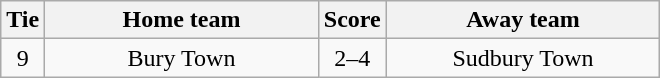<table class="wikitable" style="text-align:center;">
<tr>
<th width=20>Tie</th>
<th width=175>Home team</th>
<th width=20>Score</th>
<th width=175>Away team</th>
</tr>
<tr>
<td>9</td>
<td>Bury Town</td>
<td>2–4</td>
<td>Sudbury Town</td>
</tr>
</table>
